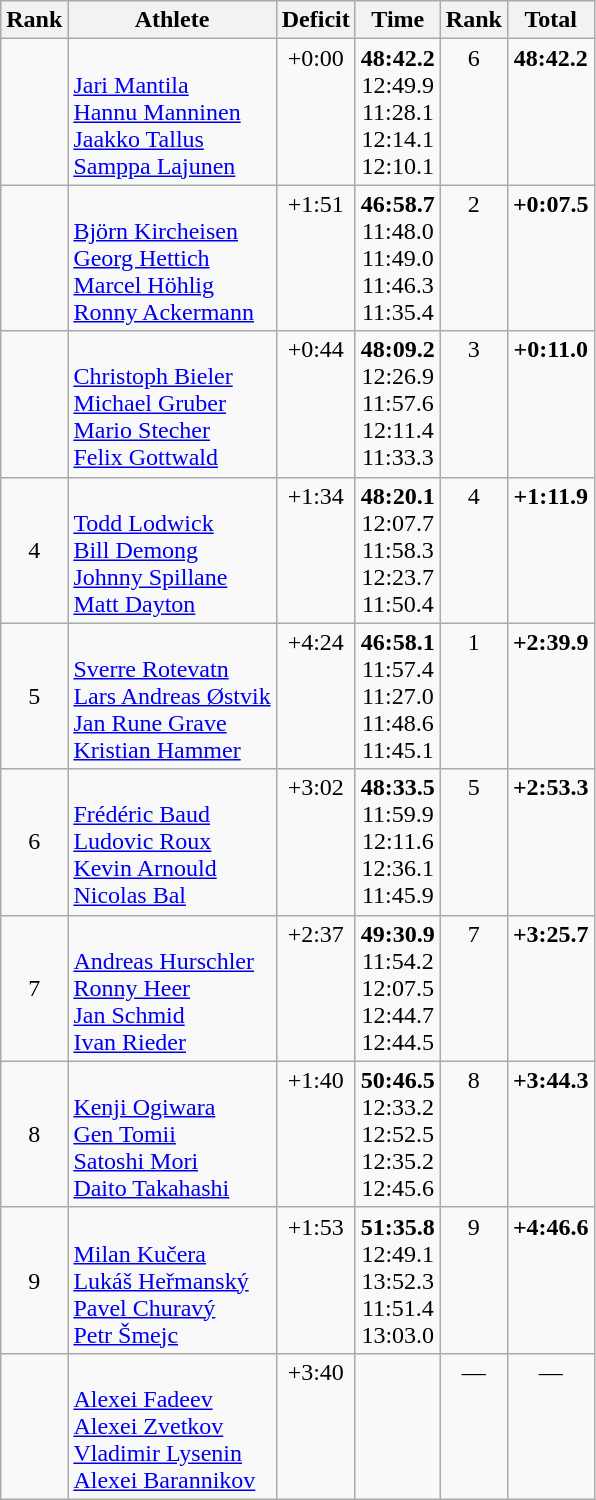<table class="wikitable sortable" style="text-align:center">
<tr>
<th>Rank</th>
<th>Athlete</th>
<th>Deficit</th>
<th>Time</th>
<th>Rank</th>
<th>Total</th>
</tr>
<tr>
<td></td>
<td align=left><br><a href='#'>Jari Mantila</a><br><a href='#'>Hannu Manninen</a><br><a href='#'>Jaakko Tallus</a><br><a href='#'>Samppa Lajunen</a></td>
<td valign=top>+0:00</td>
<td><strong>48:42.2</strong><br>12:49.9<br>11:28.1<br>12:14.1<br>12:10.1</td>
<td valign=top>6</td>
<td valign=top><strong>48:42.2</strong></td>
</tr>
<tr>
<td></td>
<td align=left><br><a href='#'>Björn Kircheisen</a><br><a href='#'>Georg Hettich</a><br><a href='#'>Marcel Höhlig</a><br><a href='#'>Ronny Ackermann</a></td>
<td valign=top>+1:51</td>
<td><strong>46:58.7</strong><br>11:48.0<br>11:49.0<br>11:46.3<br>11:35.4</td>
<td valign=top>2</td>
<td valign=top><strong>+0:07.5</strong></td>
</tr>
<tr>
<td></td>
<td align=left><br><a href='#'>Christoph Bieler</a><br><a href='#'>Michael Gruber</a><br><a href='#'>Mario Stecher</a><br><a href='#'>Felix Gottwald</a></td>
<td valign=top>+0:44</td>
<td><strong>48:09.2</strong><br>12:26.9<br>11:57.6<br>12:11.4<br>11:33.3</td>
<td valign=top>3</td>
<td valign=top><strong>+0:11.0</strong></td>
</tr>
<tr>
<td>4</td>
<td align=left><br><a href='#'>Todd Lodwick</a><br><a href='#'>Bill Demong</a><br><a href='#'>Johnny Spillane</a><br><a href='#'>Matt Dayton</a></td>
<td valign=top>+1:34</td>
<td><strong>48:20.1</strong><br>12:07.7<br>11:58.3<br>12:23.7<br>11:50.4</td>
<td valign=top>4</td>
<td valign=top><strong>+1:11.9</strong></td>
</tr>
<tr>
<td>5</td>
<td align=left><br><a href='#'>Sverre Rotevatn</a><br><a href='#'>Lars Andreas Østvik</a><br><a href='#'>Jan Rune Grave</a><br><a href='#'>Kristian Hammer</a></td>
<td valign=top>+4:24</td>
<td><strong>46:58.1</strong><br>11:57.4<br>11:27.0<br>11:48.6<br>11:45.1</td>
<td valign=top>1</td>
<td valign=top><strong>+2:39.9</strong></td>
</tr>
<tr>
<td>6</td>
<td align=left><br><a href='#'>Frédéric Baud</a><br><a href='#'>Ludovic Roux</a><br><a href='#'>Kevin Arnould</a><br><a href='#'>Nicolas Bal</a></td>
<td valign=top>+3:02</td>
<td><strong>48:33.5</strong><br>11:59.9<br>12:11.6<br>12:36.1<br>11:45.9</td>
<td valign=top>5</td>
<td valign=top><strong>+2:53.3</strong></td>
</tr>
<tr>
<td>7</td>
<td align=left><br><a href='#'>Andreas Hurschler</a><br><a href='#'>Ronny Heer</a><br><a href='#'>Jan Schmid</a><br><a href='#'>Ivan Rieder</a></td>
<td valign=top>+2:37</td>
<td><strong>49:30.9</strong><br>11:54.2<br>12:07.5<br>12:44.7<br>12:44.5</td>
<td valign=top>7</td>
<td valign=top><strong>+3:25.7</strong></td>
</tr>
<tr>
<td>8</td>
<td align=left><br><a href='#'>Kenji Ogiwara</a><br><a href='#'>Gen Tomii</a><br><a href='#'>Satoshi Mori</a><br><a href='#'>Daito Takahashi</a></td>
<td valign=top>+1:40</td>
<td><strong>50:46.5</strong><br>12:33.2<br>12:52.5<br>12:35.2<br>12:45.6</td>
<td valign=top>8</td>
<td valign=top><strong>+3:44.3</strong></td>
</tr>
<tr>
<td>9</td>
<td align=left><br><a href='#'>Milan Kučera</a><br><a href='#'>Lukáš Heřmanský</a><br><a href='#'>Pavel Churavý</a><br><a href='#'>Petr Šmejc</a></td>
<td valign=top>+1:53</td>
<td><strong>51:35.8</strong><br>12:49.1<br>13:52.3<br>11:51.4<br>13:03.0</td>
<td valign=top>9</td>
<td valign=top><strong>+4:46.6</strong></td>
</tr>
<tr>
<td></td>
<td align=left><br><a href='#'>Alexei Fadeev</a><br><a href='#'>Alexei Zvetkov</a><br><a href='#'>Vladimir Lysenin</a><br><a href='#'>Alexei Barannikov</a></td>
<td valign=top>+3:40</td>
<td valign=top></td>
<td valign=top>—</td>
<td valign=top>—</td>
</tr>
</table>
